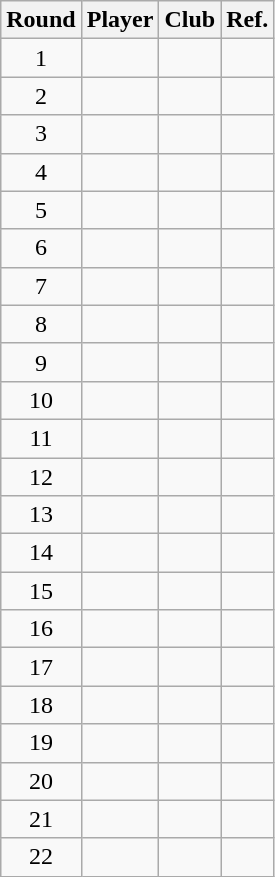<table class="wikitable sortable" style="text-align:center">
<tr>
<th>Round</th>
<th>Player</th>
<th>Club</th>
<th class="unsortable">Ref.</th>
</tr>
<tr>
<td>1</td>
<td></td>
<td></td>
<td></td>
</tr>
<tr>
<td>2</td>
<td></td>
<td></td>
<td></td>
</tr>
<tr>
<td>3</td>
<td></td>
<td></td>
<td></td>
</tr>
<tr>
<td>4</td>
<td></td>
<td></td>
<td></td>
</tr>
<tr>
<td>5</td>
<td><strong></strong></td>
<td><strong></strong></td>
<td></td>
</tr>
<tr>
<td>6</td>
<td></td>
<td></td>
<td></td>
</tr>
<tr>
<td>7</td>
<td></td>
<td></td>
<td></td>
</tr>
<tr>
<td>8</td>
<td></td>
<td></td>
<td></td>
</tr>
<tr>
<td>9</td>
<td></td>
<td></td>
<td></td>
</tr>
<tr>
<td>10</td>
<td></td>
<td></td>
<td></td>
</tr>
<tr>
<td>11</td>
<td></td>
<td></td>
<td></td>
</tr>
<tr>
<td>12</td>
<td></td>
<td></td>
<td></td>
</tr>
<tr>
<td>13</td>
<td></td>
<td></td>
<td></td>
</tr>
<tr>
<td>14</td>
<td></td>
<td></td>
<td></td>
</tr>
<tr>
<td>15</td>
<td></td>
<td></td>
<td></td>
</tr>
<tr>
<td>16</td>
<td></td>
<td></td>
<td></td>
</tr>
<tr>
<td>17</td>
<td></td>
<td></td>
<td></td>
</tr>
<tr>
<td>18</td>
<td></td>
<td></td>
<td></td>
</tr>
<tr>
<td>19</td>
<td></td>
<td></td>
<td></td>
</tr>
<tr>
<td>20</td>
<td></td>
<td></td>
<td></td>
</tr>
<tr>
<td>21</td>
<td></td>
<td></td>
<td></td>
</tr>
<tr>
<td>22</td>
<td></td>
<td></td>
<td></td>
</tr>
</table>
